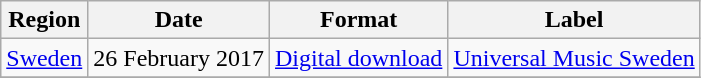<table class=wikitable>
<tr>
<th>Region</th>
<th>Date</th>
<th>Format</th>
<th>Label</th>
</tr>
<tr>
<td><a href='#'>Sweden</a></td>
<td>26 February 2017</td>
<td><a href='#'>Digital download</a></td>
<td><a href='#'>Universal Music Sweden</a></td>
</tr>
<tr>
</tr>
</table>
